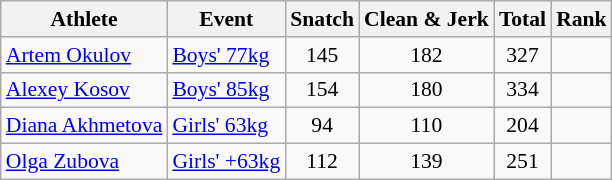<table class="wikitable" style="font-size:90%">
<tr>
<th>Athlete</th>
<th>Event</th>
<th>Snatch</th>
<th>Clean & Jerk</th>
<th>Total</th>
<th>Rank</th>
</tr>
<tr>
<td><a href='#'>Artem Okulov</a></td>
<td><a href='#'>Boys' 77kg</a></td>
<td align=center>145</td>
<td align=center>182</td>
<td align=center>327</td>
<td align=center></td>
</tr>
<tr>
<td><a href='#'>Alexey Kosov</a></td>
<td><a href='#'>Boys' 85kg</a></td>
<td align=center>154</td>
<td align=center>180</td>
<td align=center>334</td>
<td align=center></td>
</tr>
<tr>
<td><a href='#'>Diana Akhmetova</a></td>
<td><a href='#'>Girls' 63kg</a></td>
<td align=center>94</td>
<td align=center>110</td>
<td align=center>204</td>
<td align=center></td>
</tr>
<tr>
<td><a href='#'>Olga Zubova</a></td>
<td><a href='#'>Girls' +63kg</a></td>
<td align=center>112</td>
<td align=center>139</td>
<td align=center>251</td>
<td align=center></td>
</tr>
</table>
